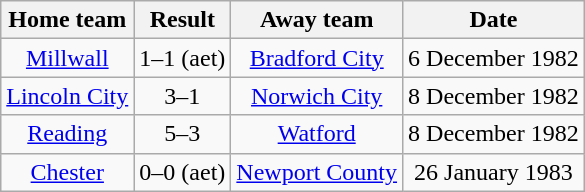<table class="wikitable" style="text-align: center">
<tr>
<th>Home team</th>
<th>Result</th>
<th>Away team</th>
<th>Date</th>
</tr>
<tr>
<td><a href='#'>Millwall</a></td>
<td>1–1 (aet) </td>
<td><a href='#'>Bradford City</a></td>
<td>6 December 1982</td>
</tr>
<tr>
<td><a href='#'>Lincoln City</a></td>
<td>3–1</td>
<td><a href='#'>Norwich City</a></td>
<td>8 December 1982</td>
</tr>
<tr>
<td><a href='#'>Reading</a></td>
<td>5–3</td>
<td><a href='#'>Watford</a></td>
<td>8 December 1982</td>
</tr>
<tr>
<td><a href='#'>Chester</a></td>
<td>0–0 (aet) </td>
<td><a href='#'>Newport County</a></td>
<td>26 January 1983</td>
</tr>
</table>
